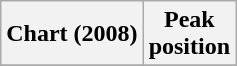<table class="wikitable plainrowheaders" style="text-align:center">
<tr>
<th scope="col">Chart (2008)</th>
<th scope="col">Peak<br>position</th>
</tr>
<tr>
</tr>
</table>
